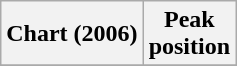<table class="wikitable sortable plainrowheaders">
<tr>
<th scope="col">Chart (2006)</th>
<th scope="col">Peak<br>position</th>
</tr>
<tr>
</tr>
</table>
